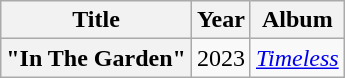<table class="wikitable plainrowheaders" style="text-align:center;">
<tr>
<th scope="col">Title</th>
<th scope="col">Year</th>
<th scope="col">Album</th>
</tr>
<tr>
<th scope="row">"In The Garden"</th>
<td>2023</td>
<td><em><a href='#'>Timeless</a></em></td>
</tr>
</table>
